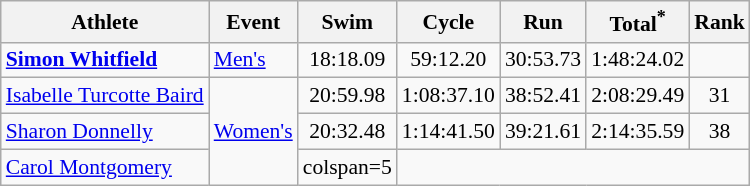<table class=wikitable style=font-size:90%;text-align:center>
<tr>
<th>Athlete</th>
<th>Event</th>
<th>Swim</th>
<th>Cycle</th>
<th>Run</th>
<th>Total<sup>*</sup></th>
<th>Rank</th>
</tr>
<tr>
<td align=left><strong><a href='#'>Simon Whitfield</a></strong></td>
<td align=left><a href='#'>Men's</a></td>
<td>18:18.09</td>
<td>59:12.20</td>
<td>30:53.73</td>
<td>1:48:24.02</td>
<td></td>
</tr>
<tr>
<td align=left><a href='#'>Isabelle Turcotte Baird</a></td>
<td align=left rowspan=3><a href='#'>Women's</a></td>
<td>20:59.98</td>
<td>1:08:37.10</td>
<td>38:52.41</td>
<td>2:08:29.49</td>
<td>31</td>
</tr>
<tr>
<td align=left><a href='#'>Sharon Donnelly</a></td>
<td>20:32.48</td>
<td>1:14:41.50</td>
<td>39:21.61</td>
<td>2:14:35.59</td>
<td>38</td>
</tr>
<tr>
<td align=left><a href='#'>Carol Montgomery</a></td>
<td>colspan=5 </td>
</tr>
</table>
